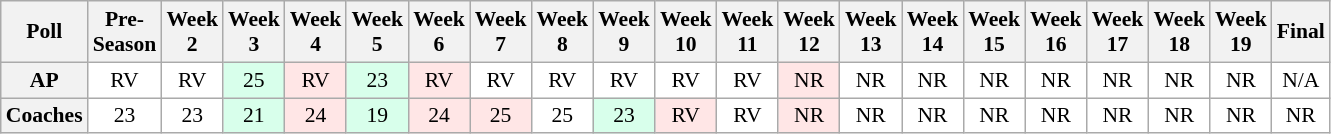<table class="wikitable" style="white-space:nowrap;font-size:90%">
<tr>
<th>Poll</th>
<th>Pre-<br>Season</th>
<th>Week<br>2</th>
<th>Week<br>3</th>
<th>Week<br>4</th>
<th>Week<br>5</th>
<th>Week<br>6</th>
<th>Week<br>7</th>
<th>Week<br>8</th>
<th>Week<br>9</th>
<th>Week<br>10</th>
<th>Week<br>11</th>
<th>Week<br>12</th>
<th>Week<br>13</th>
<th>Week<br>14</th>
<th>Week<br>15</th>
<th>Week<br>16</th>
<th>Week<br>17</th>
<th>Week<br>18</th>
<th>Week<br>19</th>
<th>Final</th>
</tr>
<tr style="text-align:center;">
<th>AP</th>
<td style="background:#FFF;">RV</td>
<td style="background:#FFF;">RV</td>
<td style="background:#D8FFEB;">25</td>
<td style="background:#FFE6E6;">RV</td>
<td style="background:#D8FFEB;">23</td>
<td style="background:#FFE6E6;">RV</td>
<td style="background:#FFF;">RV</td>
<td style="background:#FFF;">RV</td>
<td style="background:#FFF;">RV</td>
<td style="background:#FFF;">RV</td>
<td style="background:#FFF;">RV</td>
<td style="background:#FFE6E6;">NR</td>
<td style="background:#FFF;">NR</td>
<td style="background:#FFF;">NR</td>
<td style="background:#FFF;">NR</td>
<td style="background:#FFF;">NR</td>
<td style="background:#FFF;">NR</td>
<td style="background:#FFF;">NR</td>
<td style="background:#FFF;">NR</td>
<td style="background:#FFF;">N/A</td>
</tr>
<tr style="text-align:center;">
<th>Coaches</th>
<td style="background:#FFF;">23</td>
<td style="background:#FFF;">23</td>
<td style="background:#D8FFEB;">21</td>
<td style="background:#FFE6E6;">24</td>
<td style="background:#D8FFEB;">19</td>
<td style="background:#FFE6E6;">24</td>
<td style="background:#FFE6E6;">25</td>
<td style="background:#FFF;">25</td>
<td style="background:#D8FFEB;">23</td>
<td style="background:#FFE6E6;">RV</td>
<td style="background:#FFF;">RV</td>
<td style="background:#FFE6E6;">NR</td>
<td style="background:#FFF;">NR</td>
<td style="background:#FFF;">NR</td>
<td style="background:#FFF;">NR</td>
<td style="background:#FFF;">NR</td>
<td style="background:#FFF;">NR</td>
<td style="background:#FFF;">NR</td>
<td style="background:#FFF;">NR</td>
<td style="background:#FFF;">NR</td>
</tr>
</table>
